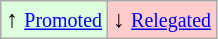<table class="wikitable" align="center">
<tr>
<td bgcolor="#ddffdd">↑ <small><a href='#'>Promoted</a></small></td>
<td bgcolor="#ffcccc">↓ <small><a href='#'>Relegated</a></small></td>
</tr>
</table>
